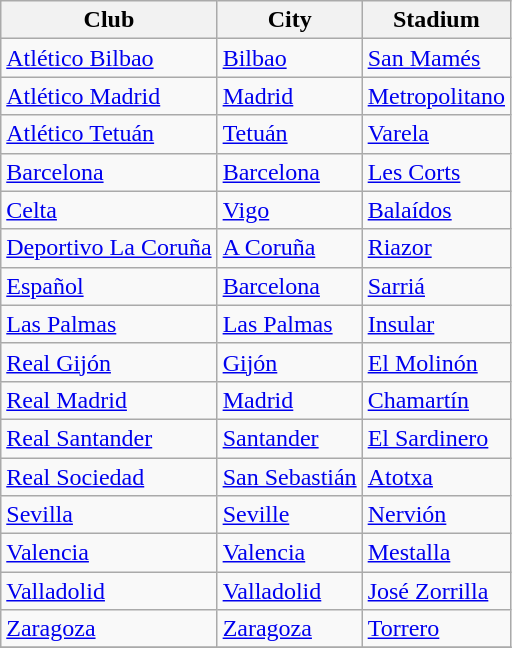<table class="wikitable sortable">
<tr>
<th>Club</th>
<th>City</th>
<th>Stadium</th>
</tr>
<tr>
<td><a href='#'>Atlético Bilbao</a></td>
<td><a href='#'>Bilbao</a></td>
<td><a href='#'>San Mamés</a></td>
</tr>
<tr>
<td><a href='#'>Atlético Madrid</a></td>
<td><a href='#'>Madrid</a></td>
<td><a href='#'>Metropolitano</a></td>
</tr>
<tr>
<td><a href='#'>Atlético Tetuán</a></td>
<td><a href='#'>Tetuán</a></td>
<td><a href='#'>Varela</a></td>
</tr>
<tr>
<td><a href='#'>Barcelona</a></td>
<td><a href='#'>Barcelona</a></td>
<td><a href='#'>Les Corts</a></td>
</tr>
<tr>
<td><a href='#'>Celta</a></td>
<td><a href='#'>Vigo</a></td>
<td><a href='#'>Balaídos</a></td>
</tr>
<tr>
<td><a href='#'>Deportivo La Coruña</a></td>
<td><a href='#'>A Coruña</a></td>
<td><a href='#'>Riazor</a></td>
</tr>
<tr>
<td><a href='#'>Español</a></td>
<td><a href='#'>Barcelona</a></td>
<td><a href='#'>Sarriá</a></td>
</tr>
<tr>
<td><a href='#'>Las Palmas</a></td>
<td><a href='#'>Las Palmas</a></td>
<td><a href='#'>Insular</a></td>
</tr>
<tr>
<td><a href='#'>Real Gijón</a></td>
<td><a href='#'>Gijón</a></td>
<td><a href='#'>El Molinón</a></td>
</tr>
<tr>
<td><a href='#'>Real Madrid</a></td>
<td><a href='#'>Madrid</a></td>
<td><a href='#'>Chamartín</a></td>
</tr>
<tr>
<td><a href='#'>Real Santander</a></td>
<td><a href='#'>Santander</a></td>
<td><a href='#'>El Sardinero</a></td>
</tr>
<tr>
<td><a href='#'>Real Sociedad</a></td>
<td><a href='#'>San Sebastián</a></td>
<td><a href='#'>Atotxa</a></td>
</tr>
<tr>
<td><a href='#'>Sevilla</a></td>
<td><a href='#'>Seville</a></td>
<td><a href='#'>Nervión</a></td>
</tr>
<tr>
<td><a href='#'>Valencia</a></td>
<td><a href='#'>Valencia</a></td>
<td><a href='#'>Mestalla</a></td>
</tr>
<tr>
<td><a href='#'>Valladolid</a></td>
<td><a href='#'>Valladolid</a></td>
<td><a href='#'>José Zorrilla</a></td>
</tr>
<tr>
<td><a href='#'>Zaragoza</a></td>
<td><a href='#'>Zaragoza</a></td>
<td><a href='#'>Torrero</a></td>
</tr>
<tr>
</tr>
</table>
